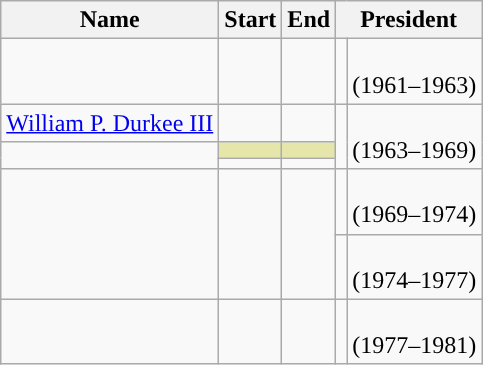<table class="wikitable sortable">
<tr>
<th>Name</th>
<th>Start</th>
<th>End</th>
<th colspan=2>President</th>
</tr>
<tr>
<td rowspan=2></td>
<td rowspan=2></td>
<td rowspan=2></td>
<td style="background: "></td>
<td><br>(1961–1963)</td>
</tr>
<tr>
<td rowspan=4 style="background: "></td>
<td rowspan=4><br>(1963–1969)</td>
</tr>
<tr>
<td><a href='#'>William P. Durkee III</a></td>
<td></td>
<td></td>
</tr>
<tr>
<td rowspan=2></td>
<td style="background-color:#E6E6AA;"></td>
<td style="background-color:#E6E6AA;"></td>
</tr>
<tr>
<td></td>
<td></td>
</tr>
<tr>
<td rowspan=2></td>
<td rowspan=2></td>
<td rowspan=2></td>
<td style="background: "></td>
<td><br>(1969–1974)</td>
</tr>
<tr>
<td style="background: "></td>
<td><br>(1974–1977)</td>
</tr>
<tr>
<td></td>
<td></td>
<td></td>
<td style="background: "></td>
<td><br>(1977–1981)</td>
</tr>
</table>
